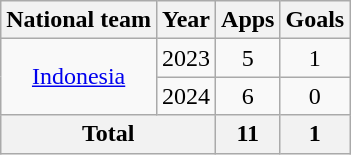<table class="wikitable" style="text-align:center">
<tr>
<th>National team</th>
<th>Year</th>
<th>Apps</th>
<th>Goals</th>
</tr>
<tr>
<td rowspan="2"><a href='#'>Indonesia</a></td>
<td>2023</td>
<td>5</td>
<td>1</td>
</tr>
<tr>
<td>2024</td>
<td>6</td>
<td>0</td>
</tr>
<tr>
<th colspan="2">Total</th>
<th>11</th>
<th>1</th>
</tr>
</table>
